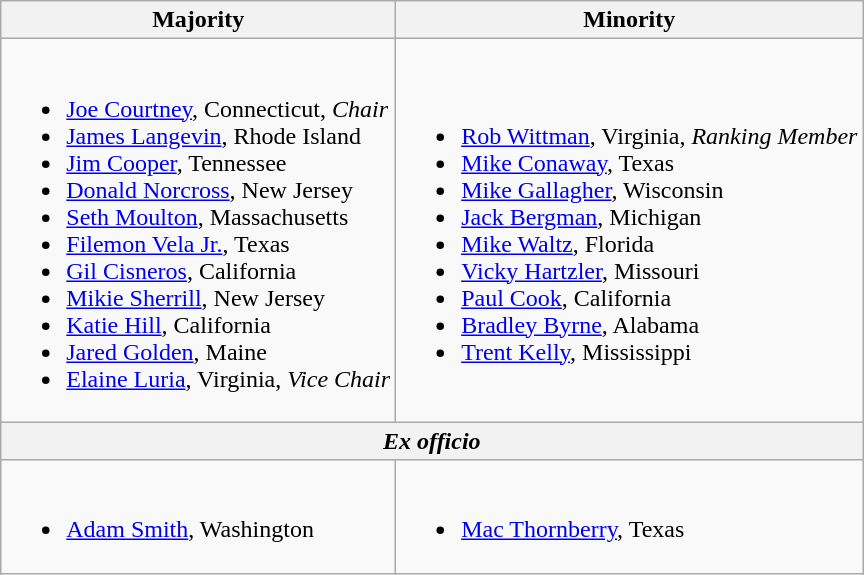<table class=wikitable>
<tr>
<th>Majority</th>
<th>Minority</th>
</tr>
<tr>
<td><br><ul><li><a href='#'>Joe Courtney</a>, Connecticut, <em>Chair</em></li><li><a href='#'>James Langevin</a>, Rhode Island</li><li><a href='#'>Jim Cooper</a>, Tennessee</li><li><a href='#'>Donald Norcross</a>, New Jersey</li><li><a href='#'>Seth Moulton</a>, Massachusetts</li><li><a href='#'>Filemon Vela Jr.</a>, Texas</li><li><a href='#'>Gil Cisneros</a>, California</li><li><a href='#'>Mikie Sherrill</a>, New Jersey</li><li><a href='#'>Katie Hill</a>, California</li><li><a href='#'>Jared Golden</a>, Maine</li><li><a href='#'>Elaine Luria</a>, Virginia, <em>Vice Chair</em></li></ul></td>
<td><br><ul><li><a href='#'>Rob Wittman</a>, Virginia, <em>Ranking Member</em></li><li><a href='#'>Mike Conaway</a>, Texas</li><li><a href='#'>Mike Gallagher</a>, Wisconsin</li><li><a href='#'>Jack Bergman</a>, Michigan</li><li><a href='#'>Mike Waltz</a>, Florida</li><li><a href='#'>Vicky Hartzler</a>, Missouri</li><li><a href='#'>Paul Cook</a>, California</li><li><a href='#'>Bradley Byrne</a>, Alabama</li><li><a href='#'>Trent Kelly</a>, Mississippi</li></ul></td>
</tr>
<tr>
<th colspan=2><em>Ex officio</em></th>
</tr>
<tr>
<td><br><ul><li><a href='#'>Adam Smith</a>, Washington</li></ul></td>
<td><br><ul><li><a href='#'>Mac Thornberry</a>, Texas</li></ul></td>
</tr>
</table>
